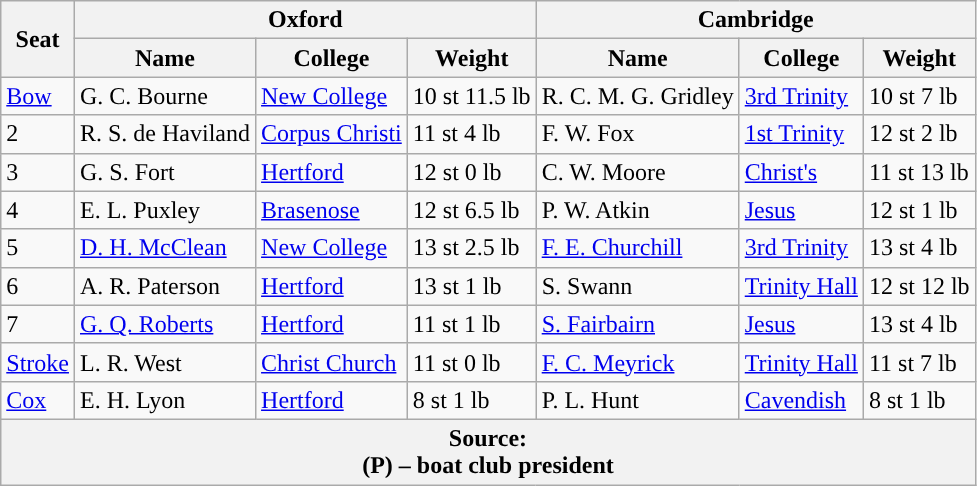<table class="wikitable">
<tr>
<th rowspan="2" scope="col">Seat</th>
<th colspan="3" scope="col">Oxford <br> </th>
<th colspan="3" scope="col">Cambridge <br> </th>
</tr>
<tr>
<th>Name</th>
<th>College</th>
<th>Weight</th>
<th>Name</th>
<th>College</th>
<th>Weight</th>
</tr>
<tr>
<td><a href='#'>Bow</a></td>
<td>G. C. Bourne</td>
<td><a href='#'>New College</a></td>
<td>10 st 11.5 lb</td>
<td>R. C. M. G. Gridley</td>
<td><a href='#'>3rd Trinity</a></td>
<td>10 st 7 lb</td>
</tr>
<tr>
<td>2</td>
<td>R. S. de Haviland</td>
<td><a href='#'>Corpus Christi</a></td>
<td>11 st 4 lb</td>
<td>F. W. Fox</td>
<td><a href='#'>1st Trinity</a></td>
<td>12 st 2 lb</td>
</tr>
<tr>
<td>3</td>
<td>G. S. Fort</td>
<td><a href='#'>Hertford</a></td>
<td>12 st 0 lb</td>
<td>C. W. Moore</td>
<td><a href='#'>Christ's</a></td>
<td>11 st 13 lb</td>
</tr>
<tr>
<td>4</td>
<td>E. L. Puxley</td>
<td><a href='#'>Brasenose</a></td>
<td>12 st 6.5 lb</td>
<td>P. W. Atkin</td>
<td><a href='#'>Jesus</a></td>
<td>12 st 1 lb</td>
</tr>
<tr>
<td>5</td>
<td><a href='#'>D. H. McClean</a></td>
<td><a href='#'>New College</a></td>
<td>13 st 2.5 lb</td>
<td><a href='#'>F. E. Churchill</a></td>
<td><a href='#'>3rd Trinity</a></td>
<td>13 st 4 lb</td>
</tr>
<tr>
<td>6</td>
<td>A. R. Paterson</td>
<td><a href='#'>Hertford</a></td>
<td>13 st 1 lb</td>
<td>S. Swann</td>
<td><a href='#'>Trinity Hall</a></td>
<td>12 st 12 lb</td>
</tr>
<tr>
<td>7</td>
<td><a href='#'>G. Q. Roberts</a></td>
<td><a href='#'>Hertford</a></td>
<td>11 st 1 lb</td>
<td><a href='#'>S. Fairbairn</a></td>
<td><a href='#'>Jesus</a></td>
<td>13 st 4 lb</td>
</tr>
<tr>
<td><a href='#'>Stroke</a></td>
<td>L. R. West</td>
<td><a href='#'>Christ Church</a></td>
<td>11 st 0 lb</td>
<td><a href='#'>F. C. Meyrick</a></td>
<td><a href='#'>Trinity Hall</a></td>
<td>11 st 7 lb</td>
</tr>
<tr>
<td><a href='#'>Cox</a></td>
<td>E. H. Lyon</td>
<td><a href='#'>Hertford</a></td>
<td>8 st 1 lb</td>
<td>P. L. Hunt</td>
<td><a href='#'>Cavendish</a></td>
<td>8 st 1 lb</td>
</tr>
<tr>
<th colspan="7">Source:<br>(P) – boat club president</th>
</tr>
</table>
